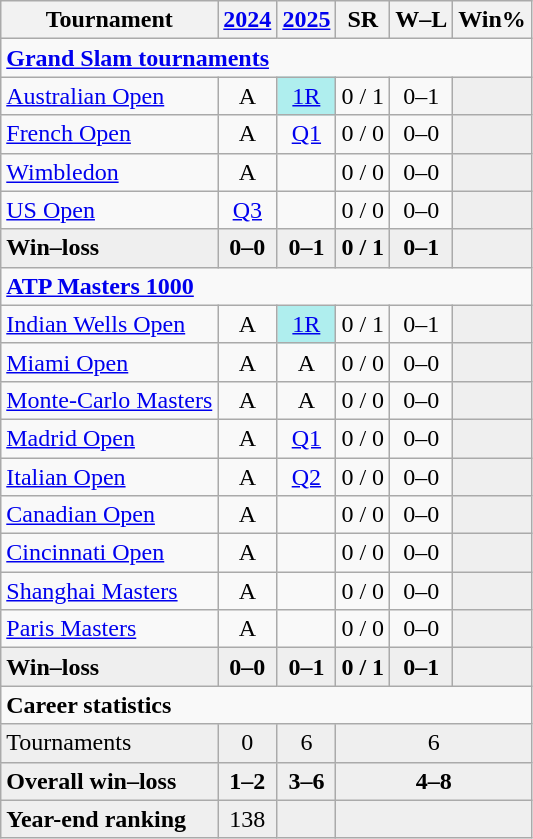<table class=wikitable style=text-align:center;>
<tr>
<th>Tournament</th>
<th><a href='#'>2024</a></th>
<th><a href='#'>2025</a></th>
<th>SR</th>
<th>W–L</th>
<th>Win%</th>
</tr>
<tr>
<td colspan=8 align="left"><strong><a href='#'>Grand Slam tournaments</a></strong></td>
</tr>
<tr>
<td align=left><a href='#'>Australian Open</a></td>
<td>A</td>
<td bgcolor=afeeee><a href='#'>1R</a></td>
<td>0 / 1</td>
<td>0–1</td>
<td bgcolor=efefef></td>
</tr>
<tr>
<td align=left><a href='#'>French Open</a></td>
<td>A</td>
<td><a href='#'>Q1</a></td>
<td>0 / 0</td>
<td>0–0</td>
<td bgcolor=efefef></td>
</tr>
<tr>
<td align=left><a href='#'>Wimbledon</a></td>
<td>A</td>
<td></td>
<td>0 / 0</td>
<td>0–0</td>
<td bgcolor=efefef></td>
</tr>
<tr>
<td align=left><a href='#'>US Open</a></td>
<td><a href='#'>Q3</a></td>
<td></td>
<td>0 / 0</td>
<td>0–0</td>
<td bgcolor=efefef></td>
</tr>
<tr style=font-weight:bold;background:#efefef>
<td style=text-align:left>Win–loss</td>
<td>0–0</td>
<td>0–1</td>
<td>0 / 1</td>
<td>0–1</td>
<td bgcolor=efefef></td>
</tr>
<tr>
<td colspan=8 align="left"><strong><a href='#'>ATP Masters 1000</a></strong></td>
</tr>
<tr>
<td align=left><a href='#'>Indian Wells Open</a></td>
<td>A</td>
<td bgcolor=afeeee><a href='#'>1R</a></td>
<td>0 / 1</td>
<td>0–1</td>
<td bgcolor=efefef></td>
</tr>
<tr>
<td align=left><a href='#'>Miami Open</a></td>
<td>A</td>
<td>A</td>
<td>0 / 0</td>
<td>0–0</td>
<td bgcolor=efefef></td>
</tr>
<tr>
<td align=left><a href='#'>Monte-Carlo Masters</a></td>
<td>A</td>
<td>A</td>
<td>0 / 0</td>
<td>0–0</td>
<td bgcolor=efefef></td>
</tr>
<tr>
<td align=left><a href='#'>Madrid Open</a></td>
<td>A</td>
<td><a href='#'>Q1</a></td>
<td>0 / 0</td>
<td>0–0</td>
<td bgcolor=efefef></td>
</tr>
<tr>
<td align=left><a href='#'>Italian Open</a></td>
<td>A</td>
<td><a href='#'>Q2</a></td>
<td>0 / 0</td>
<td>0–0</td>
<td bgcolor=efefef></td>
</tr>
<tr>
<td align=left><a href='#'>Canadian Open</a></td>
<td>A</td>
<td></td>
<td>0 / 0</td>
<td>0–0</td>
<td bgcolor=efefef></td>
</tr>
<tr>
<td align=left><a href='#'>Cincinnati Open</a></td>
<td>A</td>
<td></td>
<td>0 / 0</td>
<td>0–0</td>
<td bgcolor=efefef></td>
</tr>
<tr>
<td align=left><a href='#'>Shanghai Masters</a></td>
<td>A</td>
<td></td>
<td>0 / 0</td>
<td>0–0</td>
<td bgcolor=efefef></td>
</tr>
<tr>
<td align=left><a href='#'>Paris Masters</a></td>
<td>A</td>
<td></td>
<td>0 / 0</td>
<td>0–0</td>
<td bgcolor=efefef></td>
</tr>
<tr style=font-weight:bold;background:#efefef>
<td style=text-align:left>Win–loss</td>
<td>0–0</td>
<td>0–1</td>
<td>0 / 1</td>
<td>0–1</td>
<td bgcolor=efefef></td>
</tr>
<tr>
<td colspan=8 align="left"><strong>Career statistics</strong></td>
</tr>
<tr bgcolor=efefef>
<td align=left>Tournaments</td>
<td>0</td>
<td>6</td>
<td colspan="3">6</td>
</tr>
<tr style=font-weight:bold;background:#efefef>
<td style=text-align:left>Overall win–loss</td>
<td>1–2</td>
<td>3–6</td>
<td colspan="3">4–8</td>
</tr>
<tr bgcolor=efefef>
<td align=left><strong>Year-end ranking</strong></td>
<td>138</td>
<td></td>
<td colspan="3"><strong></strong></td>
</tr>
</table>
